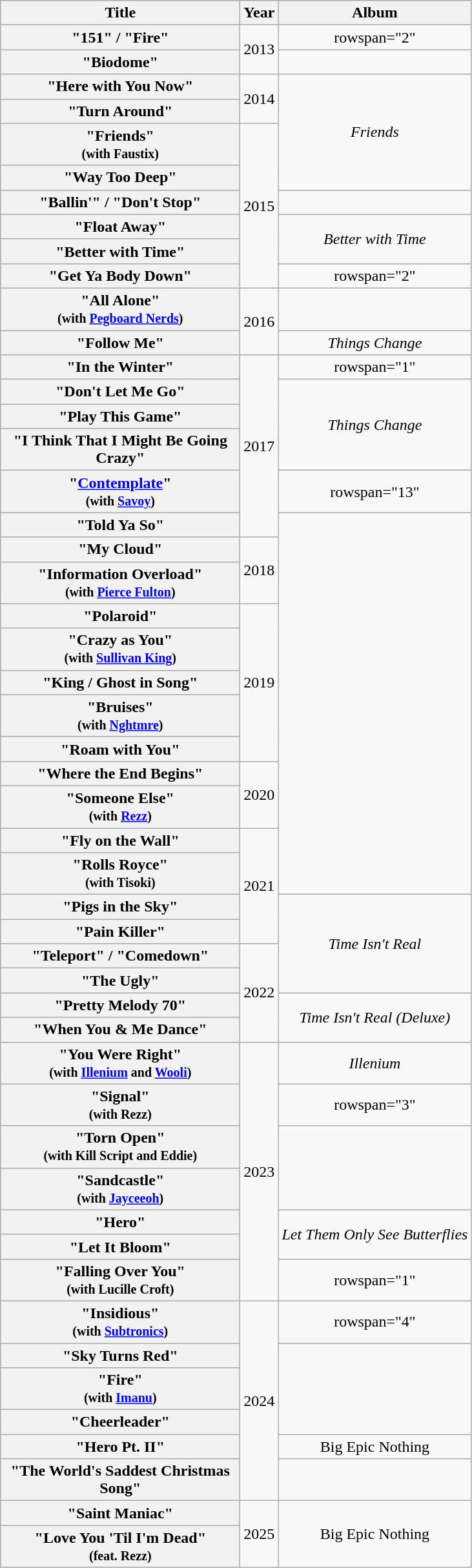<table class="wikitable plainrowheaders" style="text-align:center;">
<tr>
<th scope="col" style="width:15em;">Title</th>
<th scope="col">Year</th>
<th scope="col" style="width:12em;">Album</th>
</tr>
<tr>
<th scope="row">"151" / "Fire"</th>
<td rowspan="2">2013</td>
<td>rowspan="2" </td>
</tr>
<tr>
<th scope="row">"Biodome"</th>
</tr>
<tr>
<th scope="row">"Here with You Now"</th>
<td rowspan="2">2014</td>
<td rowspan="4"><em>Friends</em></td>
</tr>
<tr>
<th scope="row">"Turn Around"</th>
</tr>
<tr>
<th scope="row">"Friends"<br><small>(with Faustix)</small></th>
<td rowspan="6">2015</td>
</tr>
<tr>
<th scope="row">"Way Too Deep"</th>
</tr>
<tr>
<th scope="row">"Ballin'" / "Don't Stop"</th>
<td></td>
</tr>
<tr>
<th scope="row">"Float Away"</th>
<td rowspan="2"><em>Better with Time</em></td>
</tr>
<tr>
<th scope="row">"Better with Time"</th>
</tr>
<tr>
<th scope="row">"Get Ya Body Down"</th>
<td>rowspan="2" </td>
</tr>
<tr>
<th scope="row">"All Alone"<br><small>(with <a href='#'>Pegboard Nerds</a>)</small></th>
<td rowspan="2">2016</td>
</tr>
<tr>
<th scope="row">"Follow Me"</th>
<td><em>Things Change</em></td>
</tr>
<tr>
<th scope="row">"In the Winter"</th>
<td rowspan="6">2017</td>
<td>rowspan="1" </td>
</tr>
<tr>
<th scope="row">"Don't Let Me Go"</th>
<td rowspan="3"><em>Things Change</em></td>
</tr>
<tr>
<th scope="row">"Play This Game"</th>
</tr>
<tr>
<th scope="row">"I Think That I Might Be Going Crazy"</th>
</tr>
<tr>
<th scope="row">"<a href='#'>Contemplate</a>"<br><small>(with <a href='#'>Savoy</a>)</small></th>
<td>rowspan="13" </td>
</tr>
<tr>
<th scope="row">"Told Ya So"</th>
</tr>
<tr>
<th scope="row">"My Cloud"</th>
<td rowspan="2">2018</td>
</tr>
<tr>
<th scope="row">"Information Overload"<br><small>(with <a href='#'>Pierce Fulton</a>)</small></th>
</tr>
<tr>
<th scope="row">"Polaroid"</th>
<td rowspan="5">2019</td>
</tr>
<tr>
<th scope="row">"Crazy as You"<br><small>(with <a href='#'>Sullivan King</a>)</small></th>
</tr>
<tr>
<th scope="row">"King / Ghost in Song"</th>
</tr>
<tr>
<th scope="row">"Bruises"<br><small>(with <a href='#'>Nghtmre</a>)</small></th>
</tr>
<tr>
<th scope="row">"Roam with You"</th>
</tr>
<tr>
<th scope="row">"Where the End Begins"</th>
<td rowspan="2">2020</td>
</tr>
<tr>
<th scope="row">"Someone Else"<br><small>(with <a href='#'>Rezz</a>)</small></th>
</tr>
<tr>
<th scope="row">"Fly on the Wall"</th>
<td rowspan="4">2021</td>
</tr>
<tr>
<th scope="row">"Rolls Royce"<br><small>(with Tisoki)</small></th>
</tr>
<tr>
<th scope="row">"Pigs in the Sky"</th>
<td rowspan="4"><em>Time Isn't Real</em></td>
</tr>
<tr>
<th scope="row">"Pain Killer"</th>
</tr>
<tr>
<th scope="row">"Teleport" / "Comedown"</th>
<td rowspan="4">2022</td>
</tr>
<tr>
<th scope="row">"The Ugly"</th>
</tr>
<tr>
<th scope="row">"Pretty Melody 70"</th>
<td rowspan="2"><em>Time Isn't Real (Deluxe)</em></td>
</tr>
<tr>
<th scope="row">"When You & Me Dance"</th>
</tr>
<tr>
<th scope="row">"You Were Right"<br><small>(with <a href='#'>Illenium</a> and <a href='#'>Wooli</a>)</small></th>
<td rowspan="7">2023</td>
<td><em>Illenium</em></td>
</tr>
<tr>
<th scope="row">"Signal"<br><small>(with Rezz)</small></th>
<td>rowspan="3" </td>
</tr>
<tr>
<th scope="row">"Torn Open"<br><small>(with Kill Script and Eddie)</small></th>
</tr>
<tr>
<th scope="row">"Sandcastle"<br><small>(with <a href='#'>Jayceeoh</a>)</small></th>
</tr>
<tr>
<th scope="row">"Hero"</th>
<td rowspan="2"><em>Let Them Only See Butterflies</em></td>
</tr>
<tr>
<th scope="row">"Let It Bloom"</th>
</tr>
<tr>
<th scope="row">"Falling Over You"<br><small>(with Lucille Croft)</small></th>
<td>rowspan="1" </td>
</tr>
<tr>
<th scope="row">"Insidious"<br><small>(with <a href='#'>Subtronics</a>)</small></th>
<td rowspan="6">2024</td>
<td>rowspan="4" </td>
</tr>
<tr>
<th scope="row">"Sky Turns Red"</th>
</tr>
<tr>
<th scope="row">"Fire"<br><small>(with <a href='#'>Imanu</a>)</small></th>
</tr>
<tr>
<th scope="row">"Cheerleader"</th>
</tr>
<tr>
<th scope="row">"Hero Pt. II"</th>
<td>Big Epic Nothing</td>
</tr>
<tr>
<th scope="row">"The World's Saddest Christmas Song"</th>
<td></td>
</tr>
<tr>
<th scope="row">"Saint Maniac"</th>
<td rowspan="2">2025</td>
<td rowspan="2">Big Epic Nothing</td>
</tr>
<tr>
<th scope="row">"Love You 'Til I'm Dead"<br><small>(feat. Rezz)</small></th>
</tr>
</table>
